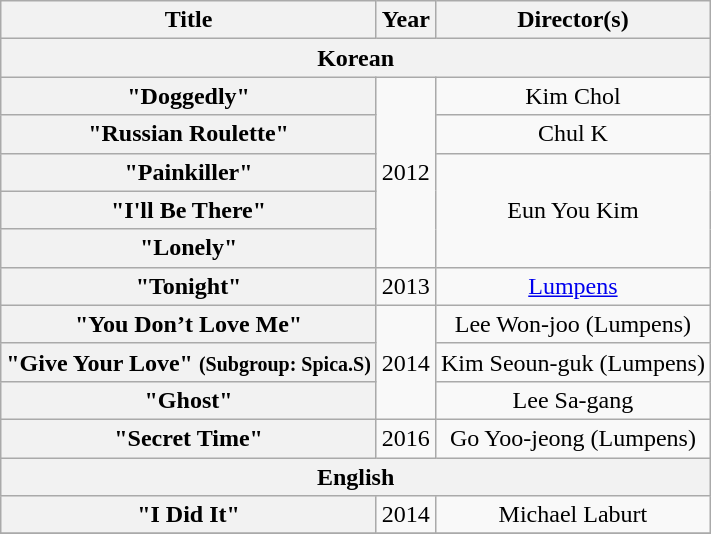<table class="wikitable plainrowheaders" style="text-align:center">
<tr>
<th scope="col">Title</th>
<th scope="col">Year</th>
<th scope="col">Director(s)</th>
</tr>
<tr>
<th colspan="4">Korean</th>
</tr>
<tr>
<th scope="row">"Doggedly"</th>
<td rowspan=5>2012</td>
<td>Kim Chol</td>
</tr>
<tr>
<th scope="row">"Russian Roulette"</th>
<td>Chul K</td>
</tr>
<tr>
<th scope="row">"Painkiller"</th>
<td rowspan="3">Eun You Kim</td>
</tr>
<tr>
<th scope="row">"I'll Be There"</th>
</tr>
<tr>
<th scope="row">"Lonely"</th>
</tr>
<tr>
<th scope="row">"Tonight"</th>
<td>2013</td>
<td><a href='#'>Lumpens</a></td>
</tr>
<tr>
<th scope="row">"You Don’t Love Me"</th>
<td rowspan="3">2014</td>
<td>Lee Won-joo (Lumpens)</td>
</tr>
<tr>
<th scope="row">"Give Your Love" <small>(Subgroup: Spica.S)</small></th>
<td>Kim Seoun-guk (Lumpens) </td>
</tr>
<tr>
<th scope="row">"Ghost"</th>
<td>Lee Sa-gang</td>
</tr>
<tr>
<th scope="row">"Secret Time"</th>
<td>2016</td>
<td>Go Yoo-jeong (Lumpens)</td>
</tr>
<tr>
<th colspan="4">English</th>
</tr>
<tr>
<th scope="row">"I Did It"</th>
<td>2014</td>
<td>Michael Laburt</td>
</tr>
<tr>
</tr>
</table>
